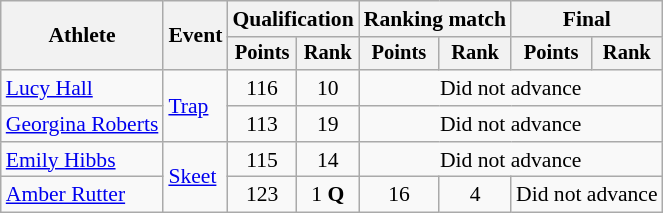<table class=wikitable style=font-size:90%;text-align:center>
<tr>
<th rowspan=2>Athlete</th>
<th rowspan=2>Event</th>
<th colspan=2>Qualification</th>
<th colspan=2>Ranking match</th>
<th colspan=2>Final</th>
</tr>
<tr style=font-size:95%>
<th>Points</th>
<th>Rank</th>
<th>Points</th>
<th>Rank</th>
<th>Points</th>
<th>Rank</th>
</tr>
<tr>
<td align=left><a href='#'>Lucy Hall</a></td>
<td rowspan=2 align=left><a href='#'>Trap</a></td>
<td>116</td>
<td>10</td>
<td colspan=4>Did not advance</td>
</tr>
<tr>
<td align=left><a href='#'>Georgina Roberts</a></td>
<td>113</td>
<td>19</td>
<td colspan=4>Did not advance</td>
</tr>
<tr>
<td align=left><a href='#'>Emily Hibbs</a></td>
<td rowspan=2 align=left><a href='#'>Skeet</a></td>
<td>115</td>
<td>14</td>
<td colspan=4>Did not advance</td>
</tr>
<tr>
<td align=left><a href='#'>Amber Rutter</a></td>
<td>123</td>
<td>1 <strong>Q</strong></td>
<td>16</td>
<td>4</td>
<td colspan=2>Did not advance</td>
</tr>
</table>
